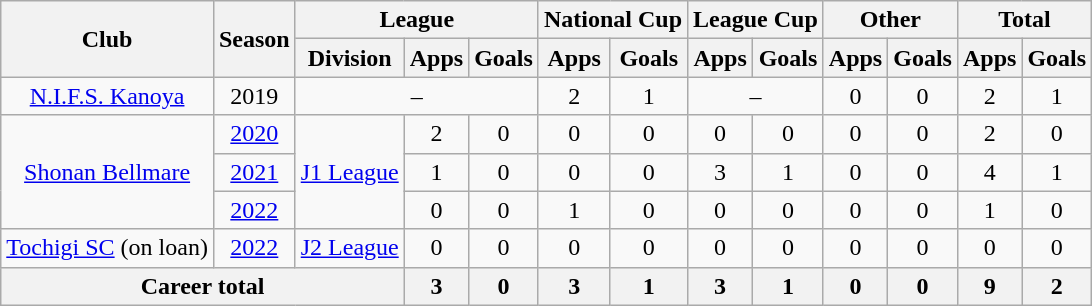<table class="wikitable" style="text-align: center">
<tr>
<th rowspan="2">Club</th>
<th rowspan="2">Season</th>
<th colspan="3">League</th>
<th colspan="2">National Cup</th>
<th colspan="2">League Cup</th>
<th colspan="2">Other</th>
<th colspan="2">Total</th>
</tr>
<tr>
<th>Division</th>
<th>Apps</th>
<th>Goals</th>
<th>Apps</th>
<th>Goals</th>
<th>Apps</th>
<th>Goals</th>
<th>Apps</th>
<th>Goals</th>
<th>Apps</th>
<th>Goals</th>
</tr>
<tr>
<td><a href='#'>N.I.F.S. Kanoya</a></td>
<td>2019</td>
<td colspan="3">–</td>
<td>2</td>
<td>1</td>
<td colspan="2">–</td>
<td>0</td>
<td>0</td>
<td>2</td>
<td>1</td>
</tr>
<tr>
<td rowspan="3"><a href='#'>Shonan Bellmare</a></td>
<td><a href='#'>2020</a></td>
<td rowspan="3"><a href='#'>J1 League</a></td>
<td>2</td>
<td>0</td>
<td>0</td>
<td>0</td>
<td>0</td>
<td>0</td>
<td>0</td>
<td>0</td>
<td>2</td>
<td>0</td>
</tr>
<tr>
<td><a href='#'>2021</a></td>
<td>1</td>
<td>0</td>
<td>0</td>
<td>0</td>
<td>3</td>
<td>1</td>
<td>0</td>
<td>0</td>
<td>4</td>
<td>1</td>
</tr>
<tr>
<td><a href='#'>2022</a></td>
<td>0</td>
<td>0</td>
<td>1</td>
<td>0</td>
<td>0</td>
<td>0</td>
<td>0</td>
<td>0</td>
<td>1</td>
<td>0</td>
</tr>
<tr>
<td><a href='#'>Tochigi SC</a> (on loan)</td>
<td><a href='#'>2022</a></td>
<td><a href='#'>J2 League</a></td>
<td>0</td>
<td>0</td>
<td>0</td>
<td>0</td>
<td>0</td>
<td>0</td>
<td>0</td>
<td>0</td>
<td>0</td>
<td>0</td>
</tr>
<tr>
<th colspan=3>Career total</th>
<th>3</th>
<th>0</th>
<th>3</th>
<th>1</th>
<th>3</th>
<th>1</th>
<th>0</th>
<th>0</th>
<th>9</th>
<th>2</th>
</tr>
</table>
